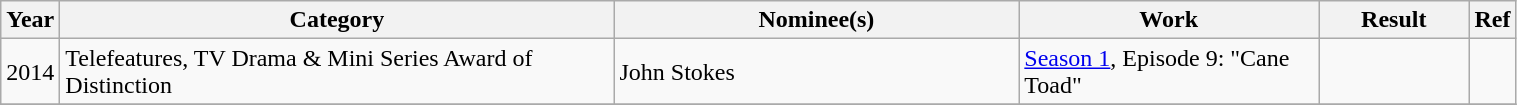<table class="wikitable" width=80%>
<tr>
<th width="3%">Year</th>
<th width="37%">Category</th>
<th width="27%">Nominee(s)</th>
<th width="20%">Work</th>
<th width="10%">Result</th>
<th width="3%">Ref</th>
</tr>
<tr>
<td align="center">2014</td>
<td>Telefeatures, TV Drama & Mini Series Award of Distinction</td>
<td>John Stokes</td>
<td><a href='#'>Season 1</a>, Episode 9: "Cane Toad"</td>
<td></td>
<td align="center"></td>
</tr>
<tr>
</tr>
</table>
